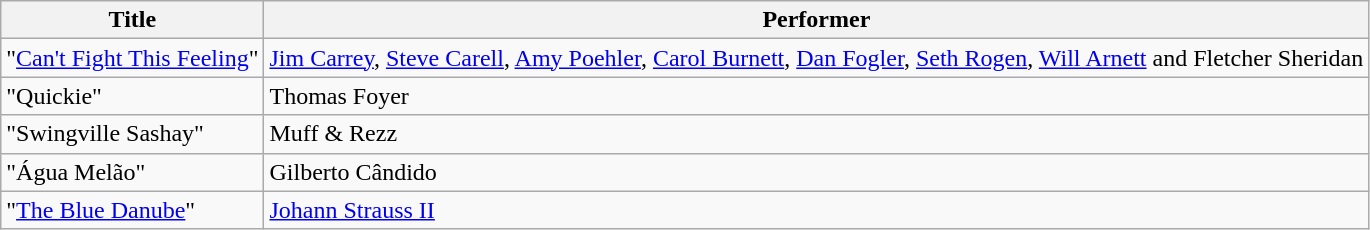<table class="wikitable">
<tr>
<th>Title</th>
<th>Performer</th>
</tr>
<tr>
<td>"<a href='#'>Can't Fight This Feeling</a>"</td>
<td><a href='#'>Jim Carrey</a>, <a href='#'>Steve Carell</a>, <a href='#'>Amy Poehler</a>, <a href='#'>Carol Burnett</a>, <a href='#'>Dan Fogler</a>, <a href='#'>Seth Rogen</a>, <a href='#'>Will Arnett</a> and Fletcher Sheridan</td>
</tr>
<tr>
<td>"Quickie"</td>
<td>Thomas Foyer</td>
</tr>
<tr>
<td>"Swingville Sashay"</td>
<td>Muff & Rezz</td>
</tr>
<tr>
<td>"Água Melão"</td>
<td>Gilberto Cândido</td>
</tr>
<tr>
<td>"<a href='#'>The Blue Danube</a>"</td>
<td><a href='#'>Johann Strauss II</a></td>
</tr>
</table>
